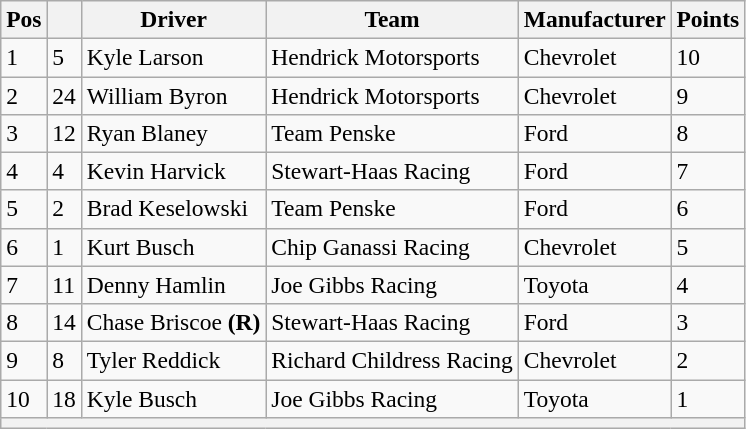<table class="wikitable" style="font-size:98%">
<tr>
<th>Pos</th>
<th></th>
<th>Driver</th>
<th>Team</th>
<th>Manufacturer</th>
<th>Points</th>
</tr>
<tr>
<td>1</td>
<td>5</td>
<td>Kyle Larson</td>
<td>Hendrick Motorsports</td>
<td>Chevrolet</td>
<td>10</td>
</tr>
<tr>
<td>2</td>
<td>24</td>
<td>William Byron</td>
<td>Hendrick Motorsports</td>
<td>Chevrolet</td>
<td>9</td>
</tr>
<tr>
<td>3</td>
<td>12</td>
<td>Ryan Blaney</td>
<td>Team Penske</td>
<td>Ford</td>
<td>8</td>
</tr>
<tr>
<td>4</td>
<td>4</td>
<td>Kevin Harvick</td>
<td>Stewart-Haas Racing</td>
<td>Ford</td>
<td>7</td>
</tr>
<tr>
<td>5</td>
<td>2</td>
<td>Brad Keselowski</td>
<td>Team Penske</td>
<td>Ford</td>
<td>6</td>
</tr>
<tr>
<td>6</td>
<td>1</td>
<td>Kurt Busch</td>
<td>Chip Ganassi Racing</td>
<td>Chevrolet</td>
<td>5</td>
</tr>
<tr>
<td>7</td>
<td>11</td>
<td>Denny Hamlin</td>
<td>Joe Gibbs Racing</td>
<td>Toyota</td>
<td>4</td>
</tr>
<tr>
<td>8</td>
<td>14</td>
<td>Chase Briscoe <strong>(R)</strong></td>
<td>Stewart-Haas Racing</td>
<td>Ford</td>
<td>3</td>
</tr>
<tr>
<td>9</td>
<td>8</td>
<td>Tyler Reddick</td>
<td>Richard Childress Racing</td>
<td>Chevrolet</td>
<td>2</td>
</tr>
<tr>
<td>10</td>
<td>18</td>
<td>Kyle Busch</td>
<td>Joe Gibbs Racing</td>
<td>Toyota</td>
<td>1</td>
</tr>
<tr>
<th colspan="6"></th>
</tr>
</table>
